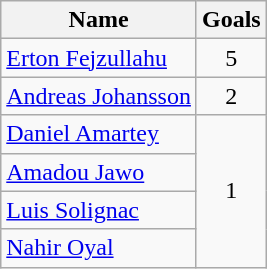<table class="wikitable">
<tr>
<th>Name</th>
<th>Goals</th>
</tr>
<tr>
<td> <a href='#'>Erton Fejzullahu</a></td>
<td style="text-align:center;">5</td>
</tr>
<tr>
<td> <a href='#'>Andreas Johansson</a></td>
<td style="text-align:center;">2</td>
</tr>
<tr>
<td> <a href='#'>Daniel Amartey</a></td>
<td rowspan=4 style="text-align:center;">1</td>
</tr>
<tr>
<td> <a href='#'>Amadou Jawo</a></td>
</tr>
<tr>
<td> <a href='#'>Luis Solignac</a></td>
</tr>
<tr>
<td> <a href='#'>Nahir Oyal</a></td>
</tr>
</table>
